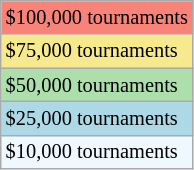<table class="wikitable" style="font-size:85%">
<tr style="background:#f88379;">
<td>$100,000 tournaments</td>
</tr>
<tr style="background:#f7e98e;">
<td>$75,000 tournaments</td>
</tr>
<tr style="background:#addfad;">
<td>$50,000 tournaments</td>
</tr>
<tr style="background:lightblue;">
<td>$25,000 tournaments</td>
</tr>
<tr bgcolor="#f0f8ff">
<td>$10,000 tournaments</td>
</tr>
</table>
